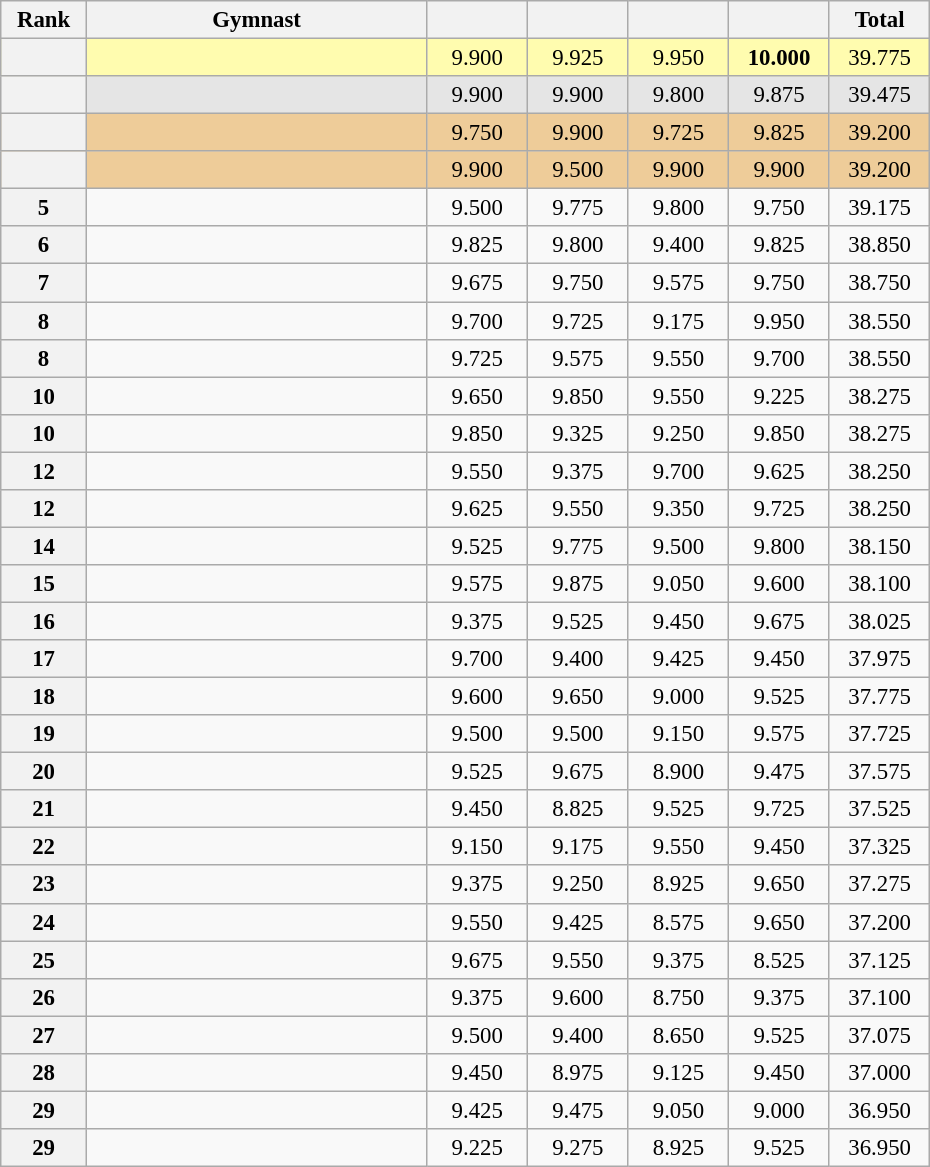<table class="wikitable sortable" style="text-align:center; font-size:95%">
<tr>
<th scope="col" style="width:50px;">Rank</th>
<th scope="col" style="width:220px;">Gymnast</th>
<th scope="col" style="width:60px;"></th>
<th scope="col" style="width:60px;"></th>
<th scope="col" style="width:60px;"></th>
<th scope="col" style="width:60px;"></th>
<th scope="col" style="width:60px;">Total</th>
</tr>
<tr style="background:#fffcaf;">
<th scope=row style="text-align:center"></th>
<td align=left></td>
<td>9.900</td>
<td>9.925</td>
<td>9.950</td>
<td><strong>10.000</strong></td>
<td>39.775</td>
</tr>
<tr style="background:#e5e5e5;">
<th scope=row style="text-align:center"></th>
<td align=left></td>
<td>9.900</td>
<td>9.900</td>
<td>9.800</td>
<td>9.875</td>
<td>39.475</td>
</tr>
<tr style="background:#ec9;">
<th scope=row style="text-align:center"></th>
<td align=left></td>
<td>9.750</td>
<td>9.900</td>
<td>9.725</td>
<td>9.825</td>
<td>39.200</td>
</tr>
<tr style="background:#ec9;">
<th scope=row style="text-align:center"></th>
<td align=left></td>
<td>9.900</td>
<td>9.500</td>
<td>9.900</td>
<td>9.900</td>
<td>39.200</td>
</tr>
<tr>
<th scope=row style="text-align:center">5</th>
<td align=left></td>
<td>9.500</td>
<td>9.775</td>
<td>9.800</td>
<td>9.750</td>
<td>39.175</td>
</tr>
<tr>
<th scope=row style="text-align:center">6</th>
<td align=left></td>
<td>9.825</td>
<td>9.800</td>
<td>9.400</td>
<td>9.825</td>
<td>38.850</td>
</tr>
<tr>
<th scope=row style="text-align:center">7</th>
<td align=left></td>
<td>9.675</td>
<td>9.750</td>
<td>9.575</td>
<td>9.750</td>
<td>38.750</td>
</tr>
<tr>
<th scope=row style="text-align:center">8</th>
<td align=left></td>
<td>9.700</td>
<td>9.725</td>
<td>9.175</td>
<td>9.950</td>
<td>38.550</td>
</tr>
<tr>
<th scope=row style="text-align:center">8</th>
<td align=left></td>
<td>9.725</td>
<td>9.575</td>
<td>9.550</td>
<td>9.700</td>
<td>38.550</td>
</tr>
<tr>
<th scope=row style="text-align:center">10</th>
<td align=left></td>
<td>9.650</td>
<td>9.850</td>
<td>9.550</td>
<td>9.225</td>
<td>38.275</td>
</tr>
<tr>
<th scope=row style="text-align:center">10</th>
<td align=left></td>
<td>9.850</td>
<td>9.325</td>
<td>9.250</td>
<td>9.850</td>
<td>38.275</td>
</tr>
<tr>
<th scope=row style="text-align:center">12</th>
<td align=left></td>
<td>9.550</td>
<td>9.375</td>
<td>9.700</td>
<td>9.625</td>
<td>38.250</td>
</tr>
<tr>
<th scope=row style="text-align:center">12</th>
<td align=left></td>
<td>9.625</td>
<td>9.550</td>
<td>9.350</td>
<td>9.725</td>
<td>38.250</td>
</tr>
<tr>
<th scope=row style="text-align:center">14</th>
<td align=left></td>
<td>9.525</td>
<td>9.775</td>
<td>9.500</td>
<td>9.800</td>
<td>38.150</td>
</tr>
<tr>
<th scope=row style="text-align:center">15</th>
<td align=left></td>
<td>9.575</td>
<td>9.875</td>
<td>9.050</td>
<td>9.600</td>
<td>38.100</td>
</tr>
<tr>
<th scope=row style="text-align:center">16</th>
<td align=left></td>
<td>9.375</td>
<td>9.525</td>
<td>9.450</td>
<td>9.675</td>
<td>38.025</td>
</tr>
<tr>
<th scope=row style="text-align:center">17</th>
<td align=left></td>
<td>9.700</td>
<td>9.400</td>
<td>9.425</td>
<td>9.450</td>
<td>37.975</td>
</tr>
<tr>
<th scope=row style="text-align:center">18</th>
<td align=left></td>
<td>9.600</td>
<td>9.650</td>
<td>9.000</td>
<td>9.525</td>
<td>37.775</td>
</tr>
<tr>
<th scope=row style="text-align:center">19</th>
<td align=left></td>
<td>9.500</td>
<td>9.500</td>
<td>9.150</td>
<td>9.575</td>
<td>37.725</td>
</tr>
<tr>
<th scope=row style="text-align:center">20</th>
<td align=left></td>
<td>9.525</td>
<td>9.675</td>
<td>8.900</td>
<td>9.475</td>
<td>37.575</td>
</tr>
<tr>
<th scope=row style="text-align:center">21</th>
<td align=left></td>
<td>9.450</td>
<td>8.825</td>
<td>9.525</td>
<td>9.725</td>
<td>37.525</td>
</tr>
<tr>
<th scope=row style="text-align:center">22</th>
<td align=left></td>
<td>9.150</td>
<td>9.175</td>
<td>9.550</td>
<td>9.450</td>
<td>37.325</td>
</tr>
<tr>
<th scope=row style="text-align:center">23</th>
<td align=left></td>
<td>9.375</td>
<td>9.250</td>
<td>8.925</td>
<td>9.650</td>
<td>37.275</td>
</tr>
<tr>
<th scope=row style="text-align:center">24</th>
<td align=left></td>
<td>9.550</td>
<td>9.425</td>
<td>8.575</td>
<td>9.650</td>
<td>37.200</td>
</tr>
<tr>
<th scope=row style="text-align:center">25</th>
<td align=left></td>
<td>9.675</td>
<td>9.550</td>
<td>9.375</td>
<td>8.525</td>
<td>37.125</td>
</tr>
<tr>
<th scope=row style="text-align:center">26</th>
<td align=left></td>
<td>9.375</td>
<td>9.600</td>
<td>8.750</td>
<td>9.375</td>
<td>37.100</td>
</tr>
<tr>
<th scope=row style="text-align:center">27</th>
<td align=left></td>
<td>9.500</td>
<td>9.400</td>
<td>8.650</td>
<td>9.525</td>
<td>37.075</td>
</tr>
<tr>
<th scope=row style="text-align:center">28</th>
<td align=left></td>
<td>9.450</td>
<td>8.975</td>
<td>9.125</td>
<td>9.450</td>
<td>37.000</td>
</tr>
<tr>
<th scope=row style="text-align:center">29</th>
<td align=left></td>
<td>9.425</td>
<td>9.475</td>
<td>9.050</td>
<td>9.000</td>
<td>36.950</td>
</tr>
<tr>
<th scope=row style="text-align:center">29</th>
<td align=left></td>
<td>9.225</td>
<td>9.275</td>
<td>8.925</td>
<td>9.525</td>
<td>36.950</td>
</tr>
</table>
